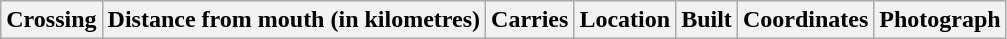<table class=wikitable>
<tr>
<th>Crossing</th>
<th>Distance from mouth (in kilometres)</th>
<th>Carries</th>
<th>Location</th>
<th>Built</th>
<th>Coordinates</th>
<th>Photograph<br>







</th>
</tr>
</table>
